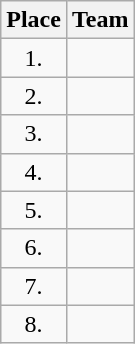<table class="wikitable" style="text-align: center;">
<tr>
<th>Place</th>
<th>Team</th>
</tr>
<tr>
<td>1.</td>
<td style="text-align:left;"></td>
</tr>
<tr>
<td>2.</td>
<td style="text-align:left;"></td>
</tr>
<tr>
<td>3.</td>
<td style="text-align:left;"></td>
</tr>
<tr>
<td>4.</td>
<td style="text-align:left;"></td>
</tr>
<tr>
<td>5.</td>
<td style="text-align:left;"></td>
</tr>
<tr>
<td>6.</td>
<td style="text-align:left;"></td>
</tr>
<tr>
<td>7.</td>
<td style="text-align:left;"></td>
</tr>
<tr>
<td>8.</td>
<td style="text-align:left;"></td>
</tr>
</table>
